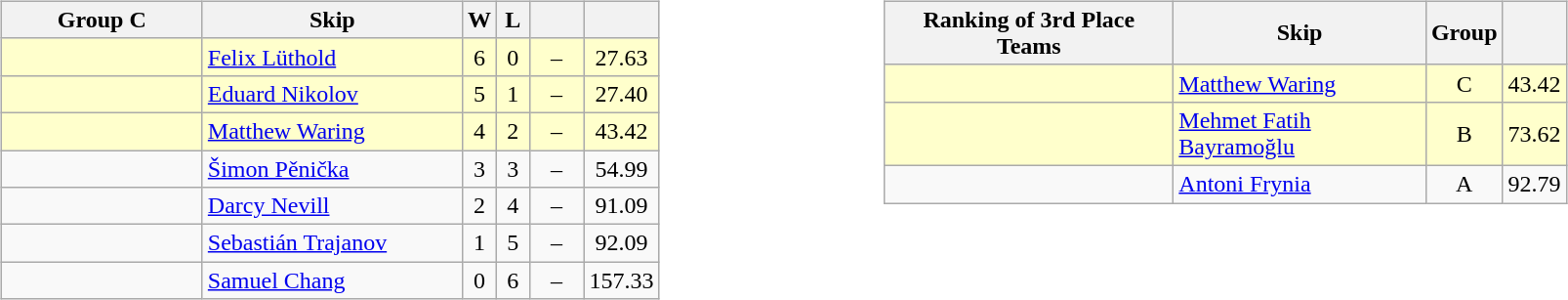<table>
<tr>
<td valign=top width=10.5%><br><table class="wikitable" style="text-align: center;">
<tr>
<th width=130>Group C</th>
<th width=170>Skip</th>
<th width=15>W</th>
<th width=15>L</th>
<th width=30></th>
<th width=15></th>
</tr>
<tr bgcolor=#ffffcc>
<td style="text-align:left;"></td>
<td style="text-align:left;"><a href='#'>Felix Lüthold</a></td>
<td>6</td>
<td>0</td>
<td>–</td>
<td>27.63</td>
</tr>
<tr bgcolor=#ffffcc>
<td style="text-align:left;"></td>
<td style="text-align:left;"><a href='#'>Eduard Nikolov</a></td>
<td>5</td>
<td>1</td>
<td>–</td>
<td>27.40</td>
</tr>
<tr bgcolor=#ffffcc>
<td style="text-align:left;"></td>
<td style="text-align:left;"><a href='#'>Matthew Waring</a></td>
<td>4</td>
<td>2</td>
<td>–</td>
<td>43.42</td>
</tr>
<tr>
<td style="text-align:left;"></td>
<td style="text-align:left;"><a href='#'>Šimon Pěnička</a></td>
<td>3</td>
<td>3</td>
<td>–</td>
<td>54.99</td>
</tr>
<tr>
<td style="text-align:left;"></td>
<td style="text-align:left;"><a href='#'>Darcy Nevill</a></td>
<td>2</td>
<td>4</td>
<td>–</td>
<td>91.09</td>
</tr>
<tr>
<td style="text-align:left;"></td>
<td style="text-align:left;"><a href='#'>Sebastián Trajanov</a></td>
<td>1</td>
<td>5</td>
<td>–</td>
<td>92.09</td>
</tr>
<tr>
<td style="text-align:left;"></td>
<td style="text-align:left;"><a href='#'>Samuel Chang</a></td>
<td>0</td>
<td>6</td>
<td>–</td>
<td>157.33</td>
</tr>
</table>
</td>
<td valign=top width=11.6%><br><table class="wikitable" style="text-align: center;">
<tr>
<th width=190>Ranking of 3rd Place Teams</th>
<th width=165>Skip</th>
<th width=20>Group</th>
<th width=20></th>
</tr>
<tr bgcolor=#ffffcc>
<td style="text-align:left;"></td>
<td style="text-align:left;"><a href='#'>Matthew Waring</a></td>
<td>C</td>
<td>43.42</td>
</tr>
<tr bgcolor=#ffffcc>
<td style="text-align:left;"></td>
<td style="text-align:left;"><a href='#'>Mehmet Fatih Bayramoğlu</a></td>
<td>B</td>
<td>73.62</td>
</tr>
<tr>
<td style="text-align:left;"></td>
<td style="text-align:left;"><a href='#'>Antoni Frynia</a></td>
<td>A</td>
<td>92.79</td>
</tr>
</table>
</td>
</tr>
</table>
